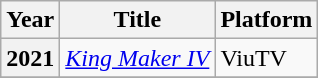<table class="wikitable plainrowheaders">
<tr>
<th scope="col">Year</th>
<th scope="col">Title</th>
<th scope="col">Platform</th>
</tr>
<tr>
<th scope="row">2021</th>
<td><em><a href='#'>King Maker IV</a></em></td>
<td>ViuTV</td>
</tr>
<tr>
</tr>
</table>
